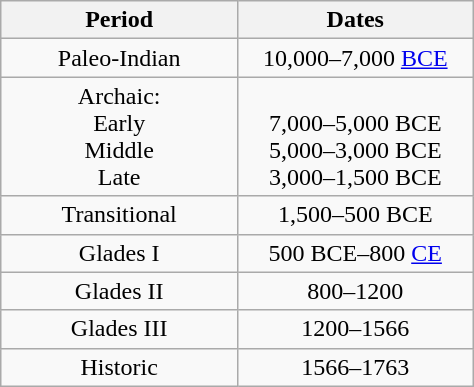<table class="wikitable" style="text-align:center; float:right;clear:right; margin:0 0 0.5em 1em;">
<tr>
<th style="width:150px;">Period</th>
<th style="width:150px;">Dates</th>
</tr>
<tr>
<td>Paleo-Indian</td>
<td>10,000–7,000 <a href='#'>BCE</a></td>
</tr>
<tr>
<td>Archaic: <br> Early <br> Middle <br> Late</td>
<td><br> 7,000–5,000 BCE <br> 5,000–3,000 BCE <br> 3,000–1,500 BCE</td>
</tr>
<tr>
<td>Transitional</td>
<td>1,500–500 BCE</td>
</tr>
<tr>
<td>Glades I</td>
<td>500 BCE–800 <a href='#'>CE</a></td>
</tr>
<tr>
<td>Glades II</td>
<td>800–1200</td>
</tr>
<tr>
<td>Glades III</td>
<td>1200–1566</td>
</tr>
<tr>
<td>Historic</td>
<td>1566–1763</td>
</tr>
</table>
